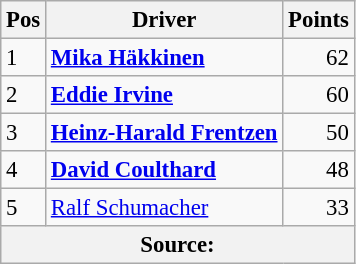<table class="wikitable" style="font-size: 95%;">
<tr>
<th>Pos</th>
<th>Driver</th>
<th>Points</th>
</tr>
<tr>
<td>1</td>
<td> <strong><a href='#'>Mika Häkkinen</a></strong></td>
<td align="right">62</td>
</tr>
<tr>
<td>2</td>
<td> <strong><a href='#'>Eddie Irvine</a></strong></td>
<td align="right">60</td>
</tr>
<tr>
<td>3</td>
<td> <strong><a href='#'>Heinz-Harald Frentzen</a></strong></td>
<td align="right">50</td>
</tr>
<tr>
<td>4</td>
<td> <strong><a href='#'>David Coulthard</a></strong></td>
<td align="right">48</td>
</tr>
<tr>
<td>5</td>
<td> <a href='#'>Ralf Schumacher</a></td>
<td align="right">33</td>
</tr>
<tr>
<th colspan=4>Source: </th>
</tr>
</table>
